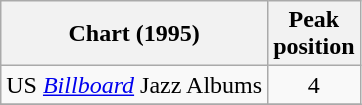<table class="wikitable">
<tr>
<th>Chart (1995)</th>
<th>Peak<br>position</th>
</tr>
<tr>
<td>US <em><a href='#'>Billboard</a></em> Jazz Albums</td>
<td align=center>4</td>
</tr>
<tr>
</tr>
</table>
